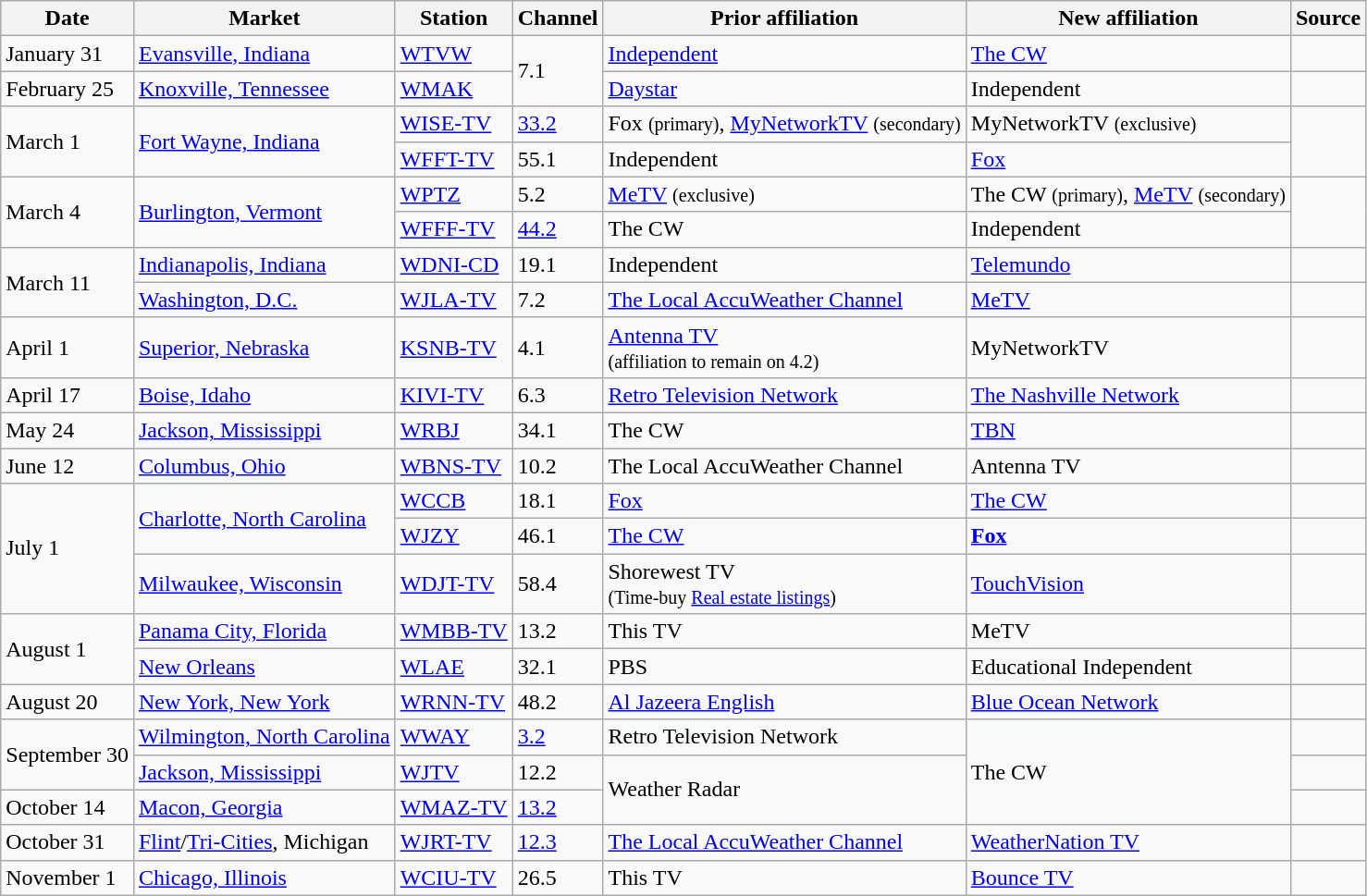<table class="wikitable">
<tr>
<th>Date</th>
<th>Market</th>
<th>Station</th>
<th>Channel</th>
<th>Prior affiliation</th>
<th>New affiliation</th>
<th>Source</th>
</tr>
<tr>
<td>January 31</td>
<td><a href='#'>Evansville, Indiana</a></td>
<td><a href='#'>WTVW</a></td>
<td rowspan=2>7.1</td>
<td><a href='#'>Independent</a></td>
<td><a href='#'>The CW</a></td>
<td></td>
</tr>
<tr>
<td>February 25</td>
<td><a href='#'>Knoxville, Tennessee</a></td>
<td><a href='#'>WMAK</a></td>
<td><a href='#'>Daystar</a></td>
<td>Independent</td>
<td></td>
</tr>
<tr>
<td rowspan="2">March 1</td>
<td rowspan="2"><a href='#'>Fort Wayne, Indiana</a></td>
<td><a href='#'>WISE-TV</a></td>
<td><a href='#'>33.2</a></td>
<td>Fox <small>(primary)</small>, <a href='#'>MyNetworkTV</a> <small>(secondary)</small></td>
<td>MyNetworkTV <small>(exclusive)</small></td>
<td rowspan="2"></td>
</tr>
<tr>
<td><a href='#'>WFFT-TV</a></td>
<td>55.1</td>
<td>Independent</td>
<td><a href='#'>Fox</a></td>
</tr>
<tr>
<td rowspan="2">March 4</td>
<td rowspan="2"><a href='#'>Burlington, Vermont</a></td>
<td><a href='#'>WPTZ</a></td>
<td>5.2</td>
<td><a href='#'>MeTV</a> <small>(exclusive)</small></td>
<td>The CW <small>(primary)</small>, <a href='#'>MeTV</a> <small>(secondary)</small></td>
<td rowspan="2"></td>
</tr>
<tr>
<td><a href='#'>WFFF-TV</a></td>
<td><a href='#'>44.2</a></td>
<td>The CW</td>
<td>Independent</td>
</tr>
<tr>
<td rowspan=2>March 11</td>
<td><a href='#'>Indianapolis, Indiana</a></td>
<td><a href='#'>WDNI-CD</a></td>
<td>19.1</td>
<td>Independent</td>
<td><a href='#'>Telemundo</a></td>
<td></td>
</tr>
<tr>
<td><a href='#'>Washington, D.C.</a></td>
<td><a href='#'>WJLA-TV</a></td>
<td>7.2</td>
<td><a href='#'>The Local AccuWeather Channel</a></td>
<td><a href='#'>MeTV</a></td>
<td></td>
</tr>
<tr>
<td>April 1</td>
<td><a href='#'>Superior, Nebraska</a></td>
<td><a href='#'>KSNB-TV</a></td>
<td>4.1</td>
<td><a href='#'>Antenna TV</a><br><small>(affiliation to remain on 4.2)</small></td>
<td>MyNetworkTV</td>
<td></td>
</tr>
<tr>
<td>April 17</td>
<td><a href='#'>Boise, Idaho</a></td>
<td><a href='#'>KIVI-TV</a></td>
<td>6.3</td>
<td><a href='#'>Retro Television Network</a></td>
<td><a href='#'>The Nashville Network</a></td>
<td></td>
</tr>
<tr>
<td>May 24</td>
<td><a href='#'>Jackson, Mississippi</a></td>
<td><a href='#'>WRBJ</a></td>
<td>34.1</td>
<td>The CW</td>
<td><a href='#'>TBN</a></td>
<td></td>
</tr>
<tr>
<td>June 12</td>
<td><a href='#'>Columbus, Ohio</a></td>
<td><a href='#'>WBNS-TV</a></td>
<td>10.2</td>
<td>The Local AccuWeather Channel</td>
<td>Antenna TV</td>
<td></td>
</tr>
<tr>
<td rowspan=3>July 1</td>
<td rowspan=2><a href='#'>Charlotte, North Carolina</a></td>
<td><a href='#'>WCCB</a></td>
<td>18.1</td>
<td><a href='#'>Fox</a></td>
<td><a href='#'>The CW</a></td>
<td></td>
</tr>
<tr>
<td><a href='#'>WJZY</a></td>
<td>46.1</td>
<td><a href='#'>The CW</a></td>
<td><strong><a href='#'>Fox</a></strong></td>
<td></td>
</tr>
<tr>
<td><a href='#'>Milwaukee, Wisconsin</a></td>
<td><a href='#'>WDJT-TV</a></td>
<td>58.4</td>
<td>Shorewest TV<br><small>(Time-buy <a href='#'>Real estate listings</a>)</small></td>
<td><a href='#'>TouchVision</a></td>
<td></td>
</tr>
<tr>
<td rowspan=2>August 1</td>
<td><a href='#'>Panama City, Florida</a></td>
<td><a href='#'>WMBB-TV</a></td>
<td>13.2</td>
<td>This TV</td>
<td>MeTV</td>
<td></td>
</tr>
<tr>
<td><a href='#'>New Orleans</a></td>
<td><a href='#'>WLAE</a></td>
<td>32.1</td>
<td>PBS</td>
<td>Educational Independent</td>
<td></td>
</tr>
<tr>
<td>August 20</td>
<td><a href='#'>New York, New York</a></td>
<td><a href='#'>WRNN-TV</a></td>
<td>48.2</td>
<td><a href='#'>Al Jazeera English</a></td>
<td><a href='#'>Blue Ocean Network</a></td>
<td></td>
</tr>
<tr>
<td rowspan=2>September 30</td>
<td><a href='#'>Wilmington, North Carolina</a></td>
<td><a href='#'>WWAY</a></td>
<td><a href='#'>3.2</a></td>
<td>Retro Television Network</td>
<td rowspan="3">The CW</td>
<td></td>
</tr>
<tr>
<td><a href='#'>Jackson, Mississippi</a></td>
<td><a href='#'>WJTV</a></td>
<td>12.2</td>
<td rowspan="2">Weather Radar</td>
<td></td>
</tr>
<tr>
<td>October 14</td>
<td><a href='#'>Macon, Georgia</a></td>
<td><a href='#'>WMAZ-TV</a></td>
<td><a href='#'>13.2</a></td>
<td></td>
</tr>
<tr>
<td>October 31</td>
<td><a href='#'>Flint</a>/<a href='#'>Tri-Cities</a>, Michigan</td>
<td><a href='#'>WJRT-TV</a></td>
<td><a href='#'>12.3</a></td>
<td><a href='#'>The Local AccuWeather Channel</a></td>
<td><a href='#'>WeatherNation TV</a></td>
<td></td>
</tr>
<tr>
<td>November 1</td>
<td><a href='#'>Chicago, Illinois</a></td>
<td><a href='#'>WCIU-TV</a></td>
<td>26.5</td>
<td>This TV</td>
<td><a href='#'>Bounce TV</a></td>
<td></td>
</tr>
</table>
